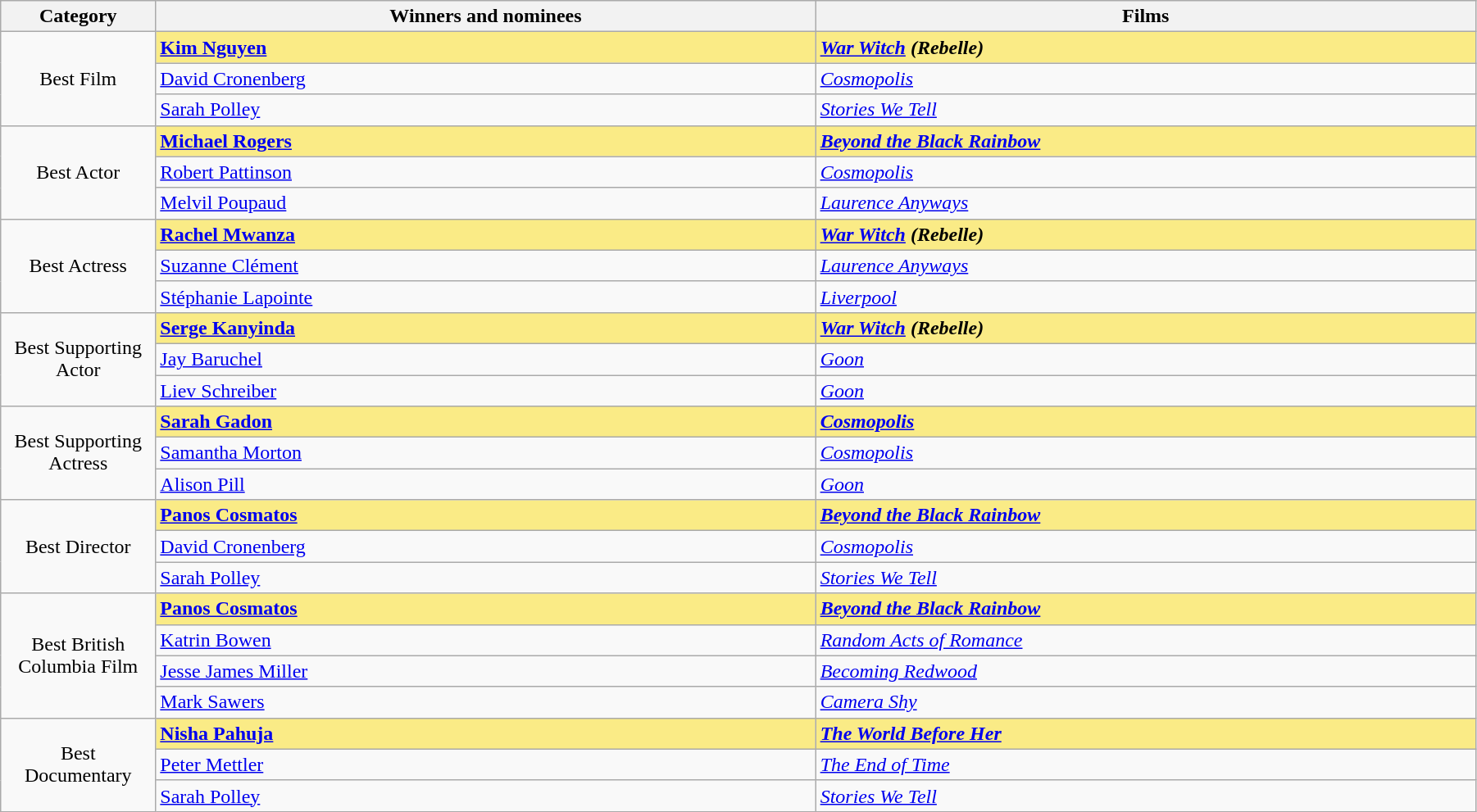<table class="wikitable" width="95%" cellpadding="5">
<tr>
<th width="100"><strong>Category</strong></th>
<th width="450"><strong>Winners and nominees</strong></th>
<th width="450"><strong>Films</strong></th>
</tr>
<tr>
<td rowspan="3" style="text-align:center;">Best Film</td>
<td style="background:#FAEB86;"><strong><a href='#'>Kim Nguyen</a></strong></td>
<td style="background:#FAEB86;"><strong><em><a href='#'>War Witch</a> (Rebelle)</em></strong></td>
</tr>
<tr>
<td><a href='#'>David Cronenberg</a></td>
<td><em><a href='#'>Cosmopolis</a></em></td>
</tr>
<tr>
<td><a href='#'>Sarah Polley</a></td>
<td><em><a href='#'>Stories We Tell</a></em></td>
</tr>
<tr>
<td rowspan="3" style="text-align:center;">Best Actor</td>
<td style="background:#FAEB86;"><strong><a href='#'>Michael Rogers</a></strong></td>
<td style="background:#FAEB86;"><strong><em><a href='#'>Beyond the Black Rainbow</a></em></strong></td>
</tr>
<tr>
<td><a href='#'>Robert Pattinson</a></td>
<td><em><a href='#'>Cosmopolis</a></em></td>
</tr>
<tr>
<td><a href='#'>Melvil Poupaud</a></td>
<td><em><a href='#'>Laurence Anyways</a></em></td>
</tr>
<tr>
<td rowspan="3" style="text-align:center;">Best Actress</td>
<td style="background:#FAEB86;"><strong><a href='#'>Rachel Mwanza</a></strong></td>
<td style="background:#FAEB86;"><strong><em><a href='#'>War Witch</a> (Rebelle)</em></strong></td>
</tr>
<tr>
<td><a href='#'>Suzanne Clément</a></td>
<td><em><a href='#'>Laurence Anyways</a></em></td>
</tr>
<tr>
<td><a href='#'>Stéphanie Lapointe</a></td>
<td><em><a href='#'>Liverpool</a></em></td>
</tr>
<tr>
<td rowspan="3" style="text-align:center;">Best Supporting Actor</td>
<td style="background:#FAEB86;"><strong><a href='#'>Serge Kanyinda</a></strong></td>
<td style="background:#FAEB86;"><strong><em><a href='#'>War Witch</a> (Rebelle)</em></strong></td>
</tr>
<tr>
<td><a href='#'>Jay Baruchel</a></td>
<td><em><a href='#'>Goon</a></em></td>
</tr>
<tr>
<td><a href='#'>Liev Schreiber</a></td>
<td><em><a href='#'>Goon</a></em></td>
</tr>
<tr>
<td rowspan="3" style="text-align:center;">Best Supporting Actress</td>
<td style="background:#FAEB86;"><strong><a href='#'>Sarah Gadon</a></strong></td>
<td style="background:#FAEB86;"><strong><em><a href='#'>Cosmopolis</a></em></strong></td>
</tr>
<tr>
<td><a href='#'>Samantha Morton</a></td>
<td><em><a href='#'>Cosmopolis</a></em></td>
</tr>
<tr>
<td><a href='#'>Alison Pill</a></td>
<td><em><a href='#'>Goon</a></em></td>
</tr>
<tr>
<td rowspan="3" style="text-align:center;">Best Director</td>
<td style="background:#FAEB86;"><strong><a href='#'>Panos Cosmatos</a></strong></td>
<td style="background:#FAEB86;"><strong><em><a href='#'>Beyond the Black Rainbow</a></em></strong></td>
</tr>
<tr>
<td><a href='#'>David Cronenberg</a></td>
<td><em><a href='#'>Cosmopolis</a></em></td>
</tr>
<tr>
<td><a href='#'>Sarah Polley</a></td>
<td><em><a href='#'>Stories We Tell</a></em></td>
</tr>
<tr>
<td rowspan="4" style="text-align:center;">Best British Columbia Film</td>
<td style="background:#FAEB86;"><strong><a href='#'>Panos Cosmatos</a></strong></td>
<td style="background:#FAEB86;"><strong><em><a href='#'>Beyond the Black Rainbow</a></em></strong></td>
</tr>
<tr>
<td><a href='#'>Katrin Bowen</a></td>
<td><em><a href='#'>Random Acts of Romance</a></em></td>
</tr>
<tr>
<td><a href='#'>Jesse James Miller</a></td>
<td><em><a href='#'>Becoming Redwood</a></em></td>
</tr>
<tr>
<td><a href='#'>Mark Sawers</a></td>
<td><em><a href='#'>Camera Shy</a></em></td>
</tr>
<tr>
<td rowspan="3" style="text-align:center;">Best Documentary</td>
<td style="background:#FAEB86;"><strong><a href='#'>Nisha Pahuja</a></strong></td>
<td style="background:#FAEB86;"><strong><em><a href='#'>The World Before Her</a></em></strong></td>
</tr>
<tr>
<td><a href='#'>Peter Mettler</a></td>
<td><em><a href='#'>The End of Time</a></em></td>
</tr>
<tr>
<td><a href='#'>Sarah Polley</a></td>
<td><em><a href='#'>Stories We Tell</a></em></td>
</tr>
</table>
